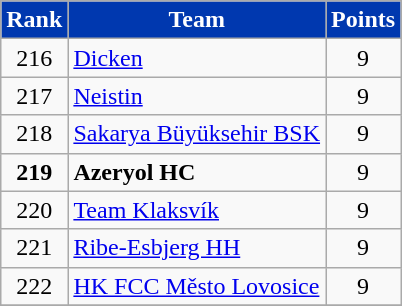<table class="wikitable" style="text-align: center">
<tr>
<th style="color:#FFFFFF; background:#0038af">Rank</th>
<th style="color:#FFFFFF; background:#0038af">Team</th>
<th style="color:#FFFFFF; background:#0038af">Points</th>
</tr>
<tr>
<td>216</td>
<td align=left> <a href='#'>Dicken</a></td>
<td>9</td>
</tr>
<tr>
<td>217</td>
<td align=left> <a href='#'>Neistin</a></td>
<td>9</td>
</tr>
<tr>
<td>218</td>
<td align=left> <a href='#'>Sakarya Büyüksehir BSK</a></td>
<td>9</td>
</tr>
<tr>
<td><strong>219</strong></td>
<td align=left> <strong>Azeryol HC</strong></td>
<td>9</td>
</tr>
<tr>
<td>220</td>
<td align=left> <a href='#'>Team Klaksvík</a></td>
<td>9</td>
</tr>
<tr>
<td>221</td>
<td align=left> <a href='#'>Ribe-Esbjerg HH</a></td>
<td>9</td>
</tr>
<tr>
<td>222</td>
<td align=left> <a href='#'>HK FCC Město Lovosice</a></td>
<td>9</td>
</tr>
<tr>
</tr>
</table>
